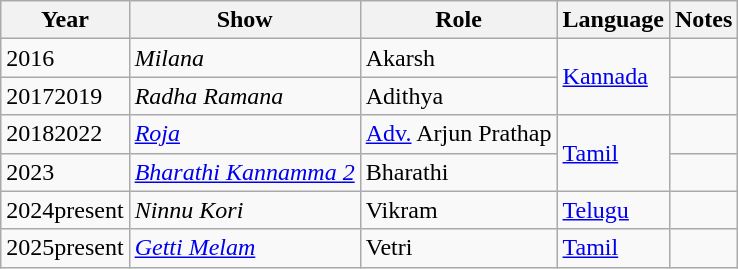<table class="wikitable">
<tr>
<th>Year</th>
<th>Show</th>
<th>Role</th>
<th>Language</th>
<th>Notes</th>
</tr>
<tr>
<td>2016</td>
<td><em>Milana</em></td>
<td rowspan="1">Akarsh</td>
<td rowspan="2"><a href='#'>Kannada</a></td>
<td></td>
</tr>
<tr>
<td>20172019</td>
<td><em>Radha Ramana</em></td>
<td rowspan="1">Adithya</td>
<td></td>
</tr>
<tr>
<td>20182022</td>
<td><em><a href='#'>Roja</a></em></td>
<td><a href='#'>Adv.</a> Arjun Prathap</td>
<td rowspan="2"><a href='#'>Tamil</a></td>
<td></td>
</tr>
<tr>
<td>2023</td>
<td><em><a href='#'>Bharathi Kannamma 2</a></em></td>
<td>Bharathi</td>
<td></td>
</tr>
<tr>
<td>2024present</td>
<td><em>Ninnu Kori</em></td>
<td>Vikram</td>
<td><a href='#'>Telugu</a></td>
<td></td>
</tr>
<tr>
<td>2025present</td>
<td><em><a href='#'>Getti Melam</a></em></td>
<td>Vetri</td>
<td><a href='#'>Tamil</a></td>
<td></td>
</tr>
</table>
